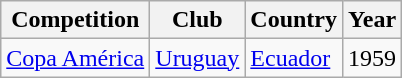<table class="wikitable">
<tr>
<th>Competition</th>
<th>Club</th>
<th>Country</th>
<th>Year</th>
</tr>
<tr>
<td><a href='#'>Copa América</a></td>
<td><a href='#'>Uruguay</a></td>
<td><a href='#'>Ecuador</a></td>
<td>1959</td>
</tr>
</table>
